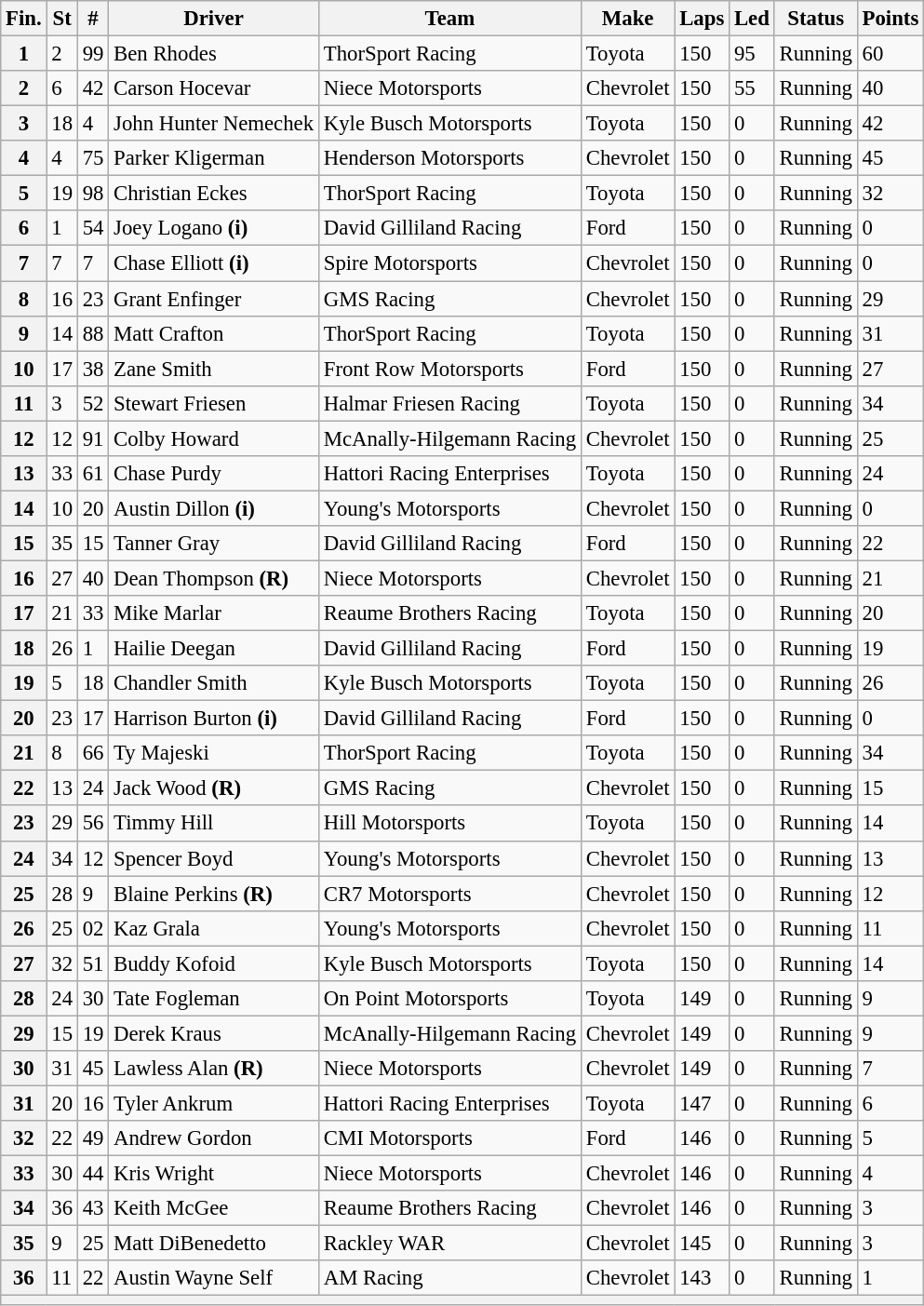<table class="wikitable" style="font-size:95%">
<tr>
<th>Fin.</th>
<th>St</th>
<th>#</th>
<th>Driver</th>
<th>Team</th>
<th>Make</th>
<th>Laps</th>
<th>Led</th>
<th>Status</th>
<th>Points</th>
</tr>
<tr>
<th>1</th>
<td>2</td>
<td>99</td>
<td>Ben Rhodes</td>
<td>ThorSport Racing</td>
<td>Toyota</td>
<td>150</td>
<td>95</td>
<td>Running</td>
<td>60</td>
</tr>
<tr>
<th>2</th>
<td>6</td>
<td>42</td>
<td>Carson Hocevar</td>
<td>Niece Motorsports</td>
<td>Chevrolet</td>
<td>150</td>
<td>55</td>
<td>Running</td>
<td>40</td>
</tr>
<tr>
<th>3</th>
<td>18</td>
<td>4</td>
<td>John Hunter Nemechek</td>
<td>Kyle Busch Motorsports</td>
<td>Toyota</td>
<td>150</td>
<td>0</td>
<td>Running</td>
<td>42</td>
</tr>
<tr>
<th>4</th>
<td>4</td>
<td>75</td>
<td>Parker Kligerman</td>
<td>Henderson Motorsports</td>
<td>Chevrolet</td>
<td>150</td>
<td>0</td>
<td>Running</td>
<td>45</td>
</tr>
<tr>
<th>5</th>
<td>19</td>
<td>98</td>
<td>Christian Eckes</td>
<td>ThorSport Racing</td>
<td>Toyota</td>
<td>150</td>
<td>0</td>
<td>Running</td>
<td>32</td>
</tr>
<tr>
<th>6</th>
<td>1</td>
<td>54</td>
<td>Joey Logano <strong>(i)</strong></td>
<td>David Gilliland Racing</td>
<td>Ford</td>
<td>150</td>
<td>0</td>
<td>Running</td>
<td>0</td>
</tr>
<tr>
<th>7</th>
<td>7</td>
<td>7</td>
<td>Chase Elliott <strong>(i)</strong></td>
<td>Spire Motorsports</td>
<td>Chevrolet</td>
<td>150</td>
<td>0</td>
<td>Running</td>
<td>0</td>
</tr>
<tr>
<th>8</th>
<td>16</td>
<td>23</td>
<td>Grant Enfinger</td>
<td>GMS Racing</td>
<td>Chevrolet</td>
<td>150</td>
<td>0</td>
<td>Running</td>
<td>29</td>
</tr>
<tr>
<th>9</th>
<td>14</td>
<td>88</td>
<td>Matt Crafton</td>
<td>ThorSport Racing</td>
<td>Toyota</td>
<td>150</td>
<td>0</td>
<td>Running</td>
<td>31</td>
</tr>
<tr>
<th>10</th>
<td>17</td>
<td>38</td>
<td>Zane Smith</td>
<td>Front Row Motorsports</td>
<td>Ford</td>
<td>150</td>
<td>0</td>
<td>Running</td>
<td>27</td>
</tr>
<tr>
<th>11</th>
<td>3</td>
<td>52</td>
<td>Stewart Friesen</td>
<td>Halmar Friesen Racing</td>
<td>Toyota</td>
<td>150</td>
<td>0</td>
<td>Running</td>
<td>34</td>
</tr>
<tr>
<th>12</th>
<td>12</td>
<td>91</td>
<td>Colby Howard</td>
<td>McAnally-Hilgemann Racing</td>
<td>Chevrolet</td>
<td>150</td>
<td>0</td>
<td>Running</td>
<td>25</td>
</tr>
<tr>
<th>13</th>
<td>33</td>
<td>61</td>
<td>Chase Purdy</td>
<td>Hattori Racing Enterprises</td>
<td>Toyota</td>
<td>150</td>
<td>0</td>
<td>Running</td>
<td>24</td>
</tr>
<tr>
<th>14</th>
<td>10</td>
<td>20</td>
<td>Austin Dillon <strong>(i)</strong></td>
<td>Young's Motorsports</td>
<td>Chevrolet</td>
<td>150</td>
<td>0</td>
<td>Running</td>
<td>0</td>
</tr>
<tr>
<th>15</th>
<td>35</td>
<td>15</td>
<td>Tanner Gray</td>
<td>David Gilliland Racing</td>
<td>Ford</td>
<td>150</td>
<td>0</td>
<td>Running</td>
<td>22</td>
</tr>
<tr>
<th>16</th>
<td>27</td>
<td>40</td>
<td>Dean Thompson <strong>(R)</strong></td>
<td>Niece Motorsports</td>
<td>Chevrolet</td>
<td>150</td>
<td>0</td>
<td>Running</td>
<td>21</td>
</tr>
<tr>
<th>17</th>
<td>21</td>
<td>33</td>
<td>Mike Marlar</td>
<td>Reaume Brothers Racing</td>
<td>Toyota</td>
<td>150</td>
<td>0</td>
<td>Running</td>
<td>20</td>
</tr>
<tr>
<th>18</th>
<td>26</td>
<td>1</td>
<td>Hailie Deegan</td>
<td>David Gilliland Racing</td>
<td>Ford</td>
<td>150</td>
<td>0</td>
<td>Running</td>
<td>19</td>
</tr>
<tr>
<th>19</th>
<td>5</td>
<td>18</td>
<td>Chandler Smith</td>
<td>Kyle Busch Motorsports</td>
<td>Toyota</td>
<td>150</td>
<td>0</td>
<td>Running</td>
<td>26</td>
</tr>
<tr>
<th>20</th>
<td>23</td>
<td>17</td>
<td>Harrison Burton <strong>(i)</strong></td>
<td>David Gilliland Racing</td>
<td>Ford</td>
<td>150</td>
<td>0</td>
<td>Running</td>
<td>0</td>
</tr>
<tr>
<th>21</th>
<td>8</td>
<td>66</td>
<td>Ty Majeski</td>
<td>ThorSport Racing</td>
<td>Toyota</td>
<td>150</td>
<td>0</td>
<td>Running</td>
<td>34</td>
</tr>
<tr>
<th>22</th>
<td>13</td>
<td>24</td>
<td>Jack Wood <strong>(R)</strong></td>
<td>GMS Racing</td>
<td>Chevrolet</td>
<td>150</td>
<td>0</td>
<td>Running</td>
<td>15</td>
</tr>
<tr>
<th>23</th>
<td>29</td>
<td>56</td>
<td>Timmy Hill</td>
<td>Hill Motorsports</td>
<td>Toyota</td>
<td>150</td>
<td>0</td>
<td>Running</td>
<td>14</td>
</tr>
<tr>
<th>24</th>
<td>34</td>
<td>12</td>
<td>Spencer Boyd</td>
<td>Young's Motorsports</td>
<td>Chevrolet</td>
<td>150</td>
<td>0</td>
<td>Running</td>
<td>13</td>
</tr>
<tr>
<th>25</th>
<td>28</td>
<td>9</td>
<td>Blaine Perkins <strong>(R)</strong></td>
<td>CR7 Motorsports</td>
<td>Chevrolet</td>
<td>150</td>
<td>0</td>
<td>Running</td>
<td>12</td>
</tr>
<tr>
<th>26</th>
<td>25</td>
<td>02</td>
<td>Kaz Grala</td>
<td>Young's Motorsports</td>
<td>Chevrolet</td>
<td>150</td>
<td>0</td>
<td>Running</td>
<td>11</td>
</tr>
<tr>
<th>27</th>
<td>32</td>
<td>51</td>
<td>Buddy Kofoid</td>
<td>Kyle Busch Motorsports</td>
<td>Toyota</td>
<td>150</td>
<td>0</td>
<td>Running</td>
<td>14</td>
</tr>
<tr>
<th>28</th>
<td>24</td>
<td>30</td>
<td>Tate Fogleman</td>
<td>On Point Motorsports</td>
<td>Toyota</td>
<td>149</td>
<td>0</td>
<td>Running</td>
<td>9</td>
</tr>
<tr>
<th>29</th>
<td>15</td>
<td>19</td>
<td>Derek Kraus</td>
<td>McAnally-Hilgemann Racing</td>
<td>Chevrolet</td>
<td>149</td>
<td>0</td>
<td>Running</td>
<td>9</td>
</tr>
<tr>
<th>30</th>
<td>31</td>
<td>45</td>
<td>Lawless Alan <strong>(R)</strong></td>
<td>Niece Motorsports</td>
<td>Chevrolet</td>
<td>149</td>
<td>0</td>
<td>Running</td>
<td>7</td>
</tr>
<tr>
<th>31</th>
<td>20</td>
<td>16</td>
<td>Tyler Ankrum</td>
<td>Hattori Racing Enterprises</td>
<td>Toyota</td>
<td>147</td>
<td>0</td>
<td>Running</td>
<td>6</td>
</tr>
<tr>
<th>32</th>
<td>22</td>
<td>49</td>
<td>Andrew Gordon</td>
<td>CMI Motorsports</td>
<td>Ford</td>
<td>146</td>
<td>0</td>
<td>Running</td>
<td>5</td>
</tr>
<tr>
<th>33</th>
<td>30</td>
<td>44</td>
<td>Kris Wright</td>
<td>Niece Motorsports</td>
<td>Chevrolet</td>
<td>146</td>
<td>0</td>
<td>Running</td>
<td>4</td>
</tr>
<tr>
<th>34</th>
<td>36</td>
<td>43</td>
<td>Keith McGee</td>
<td>Reaume Brothers Racing</td>
<td>Chevrolet</td>
<td>146</td>
<td>0</td>
<td>Running</td>
<td>3</td>
</tr>
<tr>
<th>35</th>
<td>9</td>
<td>25</td>
<td>Matt DiBenedetto</td>
<td>Rackley WAR</td>
<td>Chevrolet</td>
<td>145</td>
<td>0</td>
<td>Running</td>
<td>3</td>
</tr>
<tr>
<th>36</th>
<td>11</td>
<td>22</td>
<td>Austin Wayne Self</td>
<td>AM Racing</td>
<td>Chevrolet</td>
<td>143</td>
<td>0</td>
<td>Running</td>
<td>1</td>
</tr>
<tr>
<th colspan="10"></th>
</tr>
</table>
